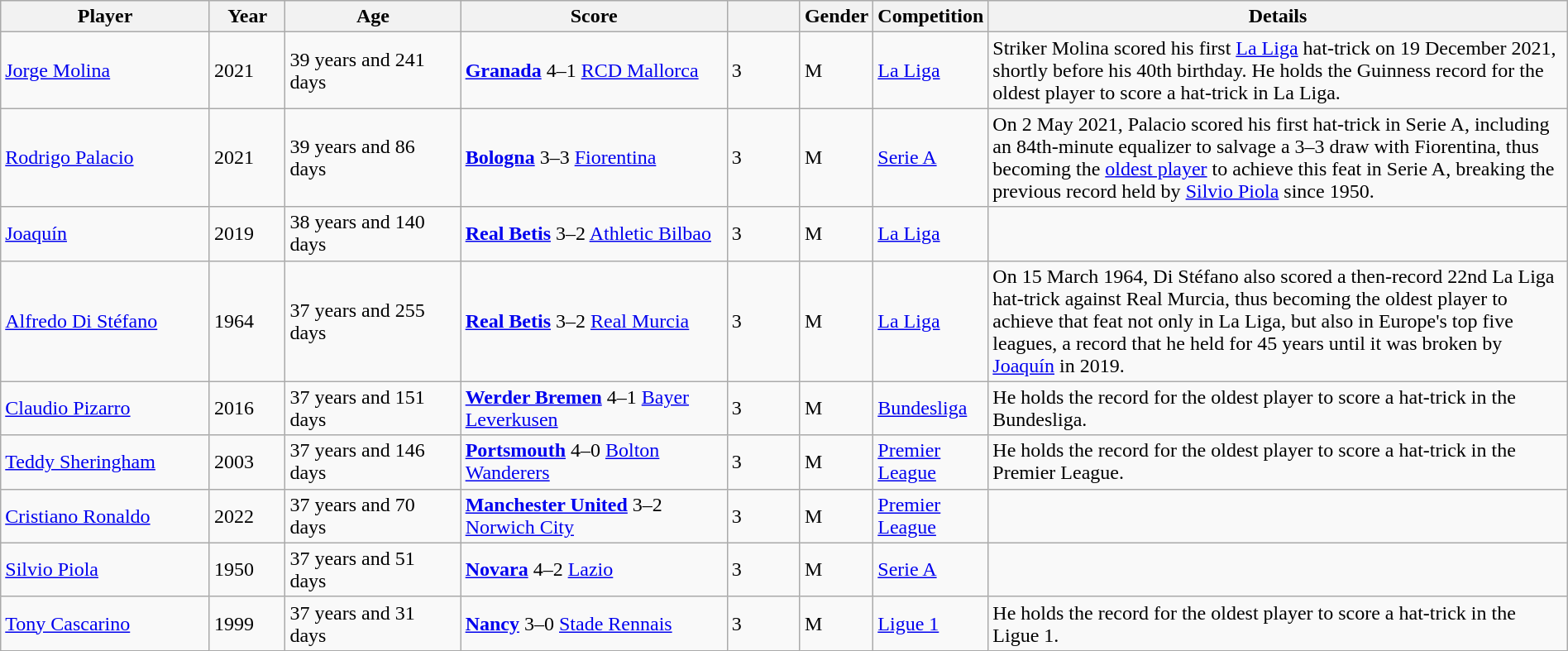<table class="wikitable sortable" width="100%">
<tr>
<th width="14%">Player</th>
<th width="5%">Year</th>
<th width="12%">Age</th>
<th width="18%">Score</th>
<th width="5%"></th>
<th width="1%">Gender</th>
<th width="5%">Competition</th>
<th width="50%">Details</th>
</tr>
<tr>
<td> <a href='#'>Jorge Molina</a></td>
<td>2021</td>
<td>39 years and 241 days</td>
<td><a href='#'><strong>Granada</strong></a> 4–1 <a href='#'>RCD Mallorca</a></td>
<td>3</td>
<td>M</td>
<td><a href='#'>La Liga</a></td>
<td>Striker Molina scored his first <a href='#'>La Liga</a> hat-trick on 19 December 2021, shortly before his 40th birthday. He holds the Guinness record for the oldest player to score a hat-trick in La Liga.</td>
</tr>
<tr>
<td> <a href='#'>Rodrigo Palacio</a></td>
<td>2021</td>
<td>39 years and 86 days</td>
<td><a href='#'><strong>Bologna</strong></a> 3–3 <a href='#'>Fiorentina</a></td>
<td>3</td>
<td>M</td>
<td><a href='#'>Serie A</a></td>
<td>On 2 May 2021, Palacio scored his first hat-trick in Serie A, including an 84th-minute equalizer to salvage a 3–3 draw with Fiorentina, thus becoming the <a href='#'>oldest player</a> to achieve this feat in Serie A, breaking the previous record held by <a href='#'>Silvio Piola</a> since 1950.</td>
</tr>
<tr>
<td> <a href='#'>Joaquín</a></td>
<td>2019</td>
<td>38 years and 140 days</td>
<td><strong><a href='#'>Real Betis</a></strong> 3–2 <a href='#'>Athletic Bilbao</a></td>
<td>3</td>
<td>M</td>
<td><a href='#'>La Liga</a></td>
<td></td>
</tr>
<tr>
<td> <a href='#'>Alfredo Di Stéfano</a></td>
<td>1964</td>
<td>37 years and 255 days</td>
<td><strong><a href='#'>Real Betis</a></strong> 3–2 <a href='#'>Real Murcia</a></td>
<td>3</td>
<td>M</td>
<td><a href='#'>La Liga</a></td>
<td>On 15 March 1964, Di Stéfano also scored a then-record 22nd La Liga hat-trick against Real Murcia, thus becoming the oldest player to achieve that feat not only in La Liga, but also in Europe's top five leagues, a record that he held for 45 years until it was broken by <a href='#'>Joaquín</a> in 2019.</td>
</tr>
<tr>
<td> <a href='#'>Claudio Pizarro</a></td>
<td>2016</td>
<td>37 years and 151 days</td>
<td><a href='#'><strong>Werder Bremen</strong></a> 4–1 <a href='#'>Bayer Leverkusen</a></td>
<td>3</td>
<td>M</td>
<td><a href='#'>Bundesliga</a></td>
<td>He holds the record for the oldest player to score a hat-trick in the Bundesliga.</td>
</tr>
<tr>
<td> <a href='#'>Teddy Sheringham</a></td>
<td>2003</td>
<td>37 years and 146 days</td>
<td><a href='#'><strong>Portsmouth</strong></a> 4–0 <a href='#'>Bolton Wanderers</a></td>
<td>3</td>
<td>M</td>
<td><a href='#'>Premier League</a></td>
<td>He holds the record for the oldest player to score a hat-trick in the Premier League.</td>
</tr>
<tr>
<td> <a href='#'>Cristiano Ronaldo</a></td>
<td>2022</td>
<td>37 years and 70 days</td>
<td><a href='#'><strong>Manchester United</strong></a> 3–2 <a href='#'>Norwich City</a></td>
<td>3</td>
<td>M</td>
<td><a href='#'>Premier League</a></td>
<td></td>
</tr>
<tr>
<td> <a href='#'>Silvio Piola</a></td>
<td>1950</td>
<td>37 years and 51 days</td>
<td><a href='#'><strong>Novara</strong></a> 4–2 <a href='#'>Lazio</a></td>
<td>3</td>
<td>M</td>
<td><a href='#'>Serie A</a></td>
<td></td>
</tr>
<tr>
<td> <a href='#'>Tony Cascarino</a></td>
<td>1999</td>
<td>37 years and 31 days</td>
<td><a href='#'><strong>Nancy</strong></a> 3–0 <a href='#'>Stade Rennais</a></td>
<td>3</td>
<td>M</td>
<td><a href='#'>Ligue 1</a></td>
<td>He holds the record for the oldest player to score a hat-trick in the Ligue 1.</td>
</tr>
</table>
